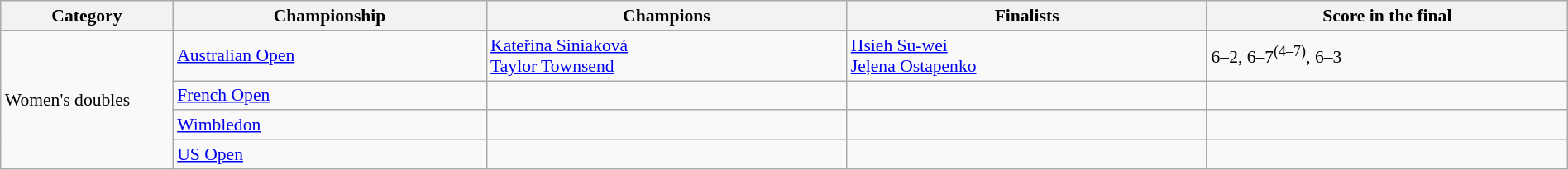<table class="wikitable" style="font-size:90%;" width="100%">
<tr>
<th style="width: 11%;">Category</th>
<th style="width: 20%;">Championship</th>
<th style="width: 23%;">Champions</th>
<th style="width: 23%;">Finalists</th>
<th style="width: 23%;">Score in the final</th>
</tr>
<tr>
<td rowspan="4">Women's doubles</td>
<td><a href='#'>Australian Open</a></td>
<td> <a href='#'>Kateřina Siniaková</a> <br>  <a href='#'>Taylor Townsend</a></td>
<td> <a href='#'>Hsieh Su-wei</a> <br>  <a href='#'>Jeļena Ostapenko</a></td>
<td>6–2, 6–7<sup>(4–7)</sup>, 6–3 </td>
</tr>
<tr>
<td><a href='#'>French Open</a></td>
<td></td>
<td></td>
<td></td>
</tr>
<tr>
<td><a href='#'>Wimbledon</a></td>
<td></td>
<td></td>
<td></td>
</tr>
<tr>
<td><a href='#'>US Open</a></td>
<td></td>
<td></td>
<td></td>
</tr>
</table>
